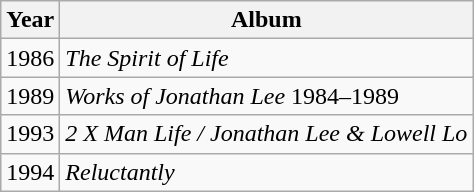<table class="wikitable sortable">
<tr>
<th>Year</th>
<th>Album</th>
</tr>
<tr>
<td>1986</td>
<td><em>The Spirit of Life</em> </td>
</tr>
<tr>
<td>1989</td>
<td><em> Works of Jonathan Lee</em> 1984–1989 </td>
</tr>
<tr>
<td>1993</td>
<td><em>2 X Man Life / Jonathan Lee & Lowell Lo</em> </td>
</tr>
<tr>
<td>1994</td>
<td><em>Reluctantly</em> </td>
</tr>
</table>
